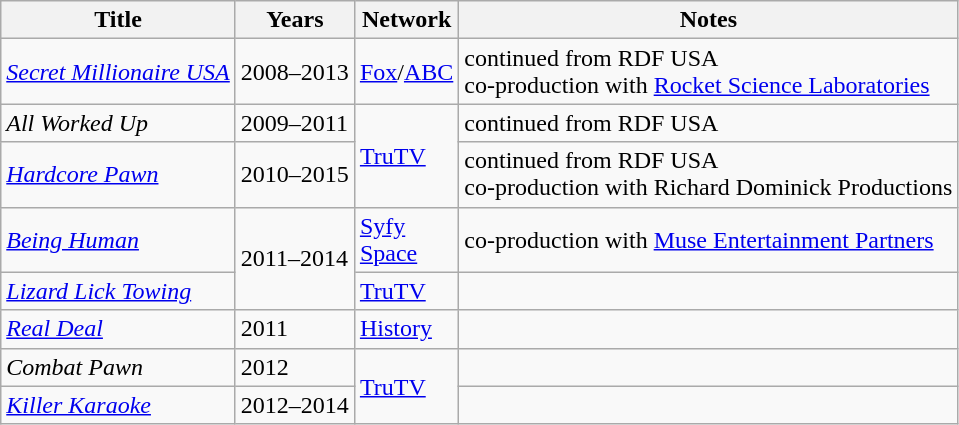<table class="wikitable sortable">
<tr>
<th>Title</th>
<th>Years</th>
<th>Network</th>
<th>Notes</th>
</tr>
<tr>
<td><em><a href='#'>Secret Millionaire USA</a></em></td>
<td>2008–2013</td>
<td><a href='#'>Fox</a>/<a href='#'>ABC</a></td>
<td>continued from RDF USA<br>co-production with <a href='#'>Rocket Science Laboratories</a></td>
</tr>
<tr>
<td><em>All Worked Up</em></td>
<td>2009–2011</td>
<td rowspan="2"><a href='#'>TruTV</a></td>
<td>continued from RDF USA</td>
</tr>
<tr>
<td><em><a href='#'>Hardcore Pawn</a></em></td>
<td>2010–2015</td>
<td>continued from RDF USA<br>co-production with Richard Dominick Productions</td>
</tr>
<tr>
<td><em><a href='#'>Being Human</a></em></td>
<td rowspan="2">2011–2014</td>
<td><a href='#'>Syfy</a><br><a href='#'>Space</a></td>
<td>co-production with <a href='#'>Muse Entertainment Partners</a></td>
</tr>
<tr>
<td><em><a href='#'>Lizard Lick Towing</a></em></td>
<td><a href='#'>TruTV</a></td>
<td></td>
</tr>
<tr>
<td><em><a href='#'>Real Deal</a></em></td>
<td>2011</td>
<td><a href='#'>History</a></td>
<td></td>
</tr>
<tr>
<td><em>Combat Pawn</em></td>
<td>2012</td>
<td rowspan="2"><a href='#'>TruTV</a></td>
<td></td>
</tr>
<tr>
<td><em><a href='#'>Killer Karaoke</a></em></td>
<td>2012–2014</td>
<td></td>
</tr>
</table>
